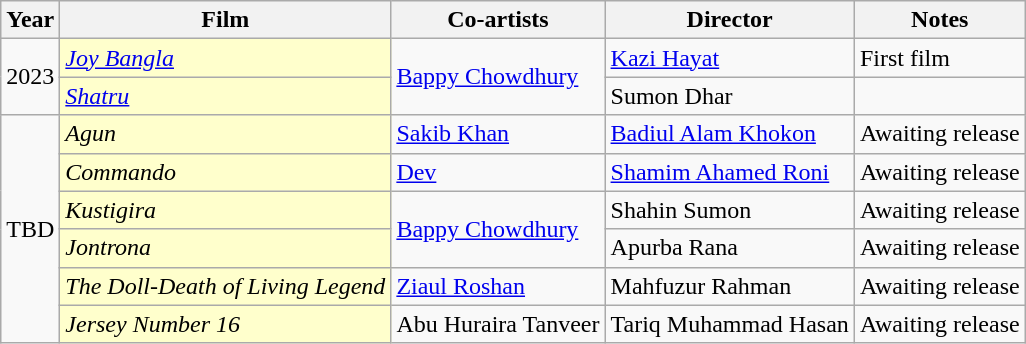<table class="wikitable plainrowheaders sortable">
<tr>
<th scope="col">Year</th>
<th scope="col">Film</th>
<th scope="col">Co-artists</th>
<th scope="col">Director</th>
<th scope="col">Notes</th>
</tr>
<tr>
<td rowspan="2">2023</td>
<td style="background:#FFFFCC;"><em><a href='#'>Joy Bangla</a></em></td>
<td rowspan="2"><a href='#'>Bappy Chowdhury</a></td>
<td><a href='#'>Kazi Hayat</a></td>
<td>First film</td>
</tr>
<tr>
<td style="background:#FFFFCC;"><em><a href='#'>Shatru</a></em></td>
<td>Sumon Dhar</td>
<td></td>
</tr>
<tr>
<td rowspan="6">TBD</td>
<td style="background:#FFFFCC;"><em>Agun</em></td>
<td><a href='#'>Sakib Khan</a></td>
<td><a href='#'>Badiul Alam Khokon</a></td>
<td>Awaiting release</td>
</tr>
<tr>
<td style="background:#FFFFCC;"><em>Commando</em></td>
<td><a href='#'>Dev</a></td>
<td><a href='#'>Shamim Ahamed Roni</a></td>
<td>Awaiting release</td>
</tr>
<tr>
<td style="background:#FFFFCC;"><em>Kustigira</em></td>
<td rowspan="2"><a href='#'>Bappy Chowdhury</a></td>
<td>Shahin Sumon</td>
<td>Awaiting release</td>
</tr>
<tr>
<td style="background:#FFFFCC;"><em>Jontrona</em></td>
<td>Apurba Rana</td>
<td>Awaiting release</td>
</tr>
<tr>
<td style="background:#FFFFCC;"><em>The Doll-Death of Living Legend</em></td>
<td><a href='#'>Ziaul Roshan</a></td>
<td>Mahfuzur Rahman</td>
<td>Awaiting release</td>
</tr>
<tr>
<td style="background:#FFFFCC;"><em>Jersey Number 16</em></td>
<td>Abu Huraira Tanveer</td>
<td>Tariq Muhammad Hasan</td>
<td>Awaiting release</td>
</tr>
</table>
